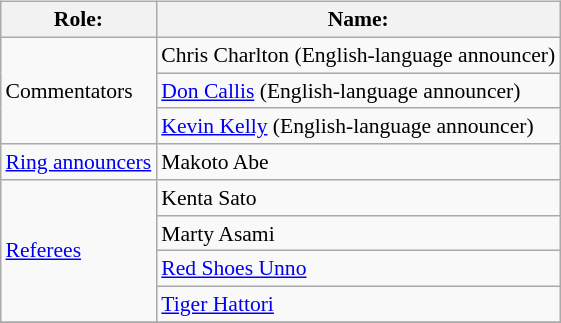<table class=wikitable style="font-size:90%; margin: 0.5em 0 0.5em 1em; float: right; clear: right;">
<tr>
<th>Role:</th>
<th>Name:</th>
</tr>
<tr>
<td rowspan=3>Commentators</td>
<td>Chris Charlton (English-language announcer)</td>
</tr>
<tr>
<td><a href='#'>Don Callis</a> (English-language announcer)</td>
</tr>
<tr>
<td><a href='#'>Kevin Kelly</a> (English-language announcer)</td>
</tr>
<tr>
<td rowspan=1><a href='#'>Ring announcers</a></td>
<td>Makoto Abe</td>
</tr>
<tr>
<td rowspan=4><a href='#'>Referees</a></td>
<td>Kenta Sato</td>
</tr>
<tr>
<td>Marty Asami</td>
</tr>
<tr>
<td><a href='#'>Red Shoes Unno</a></td>
</tr>
<tr>
<td><a href='#'>Tiger Hattori</a></td>
</tr>
<tr>
</tr>
</table>
